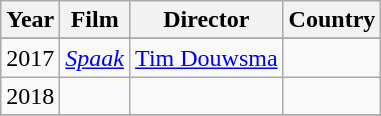<table class="wikitable">
<tr>
<th>Year</th>
<th>Film</th>
<th>Director</th>
<th>Country</th>
</tr>
<tr>
</tr>
<tr>
<td>2017</td>
<td><em><a href='#'>Spaak</a></em></td>
<td><a href='#'>Tim Douwsma</a></td>
<td></td>
</tr>
<tr>
<td>2018</td>
<td><em></em></td>
<td></td>
<td></td>
</tr>
<tr>
</tr>
</table>
